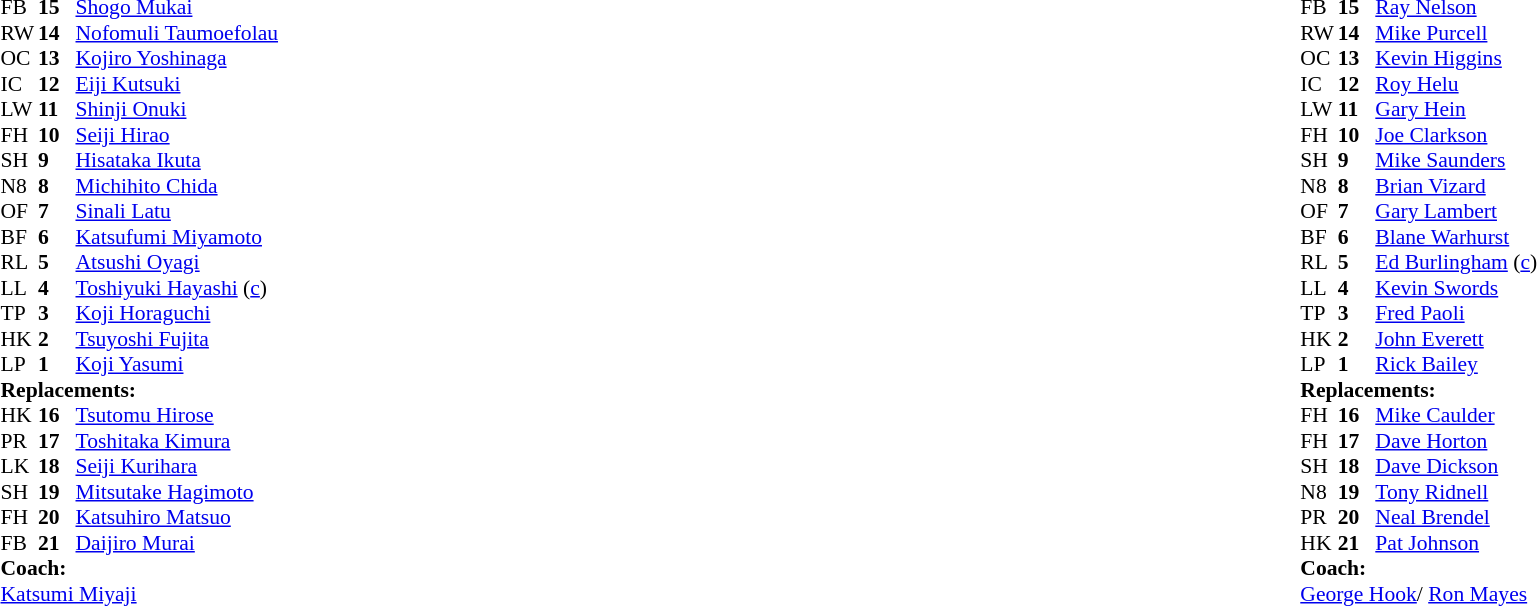<table width="100%">
<tr>
<td valign="top" width="50%"><br><table style="font-size: 90%" cellspacing="0" cellpadding="0">
<tr>
<th width="25"></th>
<th width="25"></th>
</tr>
<tr>
<td>FB</td>
<td><strong>15</strong></td>
<td><a href='#'>Shogo Mukai</a></td>
</tr>
<tr>
<td>RW</td>
<td><strong>14</strong></td>
<td><a href='#'>Nofomuli Taumoefolau</a></td>
</tr>
<tr>
<td>OC</td>
<td><strong>13</strong></td>
<td><a href='#'>Kojiro Yoshinaga</a></td>
</tr>
<tr>
<td>IC</td>
<td><strong>12</strong></td>
<td><a href='#'>Eiji Kutsuki</a></td>
</tr>
<tr>
<td>LW</td>
<td><strong>11</strong></td>
<td><a href='#'>Shinji Onuki</a></td>
</tr>
<tr>
<td>FH</td>
<td><strong>10</strong></td>
<td><a href='#'>Seiji Hirao</a></td>
</tr>
<tr>
<td>SH</td>
<td><strong>9</strong></td>
<td><a href='#'>Hisataka Ikuta</a></td>
</tr>
<tr>
<td>N8</td>
<td><strong>8</strong></td>
<td><a href='#'>Michihito Chida</a></td>
</tr>
<tr>
<td>OF</td>
<td><strong>7</strong></td>
<td><a href='#'>Sinali Latu</a></td>
</tr>
<tr>
<td>BF</td>
<td><strong>6</strong></td>
<td><a href='#'>Katsufumi Miyamoto</a></td>
</tr>
<tr>
<td>RL</td>
<td><strong>5</strong></td>
<td><a href='#'>Atsushi Oyagi</a></td>
</tr>
<tr>
<td>LL</td>
<td><strong>4</strong></td>
<td><a href='#'>Toshiyuki Hayashi</a> (<a href='#'>c</a>)</td>
</tr>
<tr>
<td>TP</td>
<td><strong>3</strong></td>
<td><a href='#'>Koji Horaguchi</a></td>
</tr>
<tr>
<td>HK</td>
<td><strong>2</strong></td>
<td><a href='#'>Tsuyoshi Fujita</a></td>
</tr>
<tr>
<td>LP</td>
<td><strong>1</strong></td>
<td><a href='#'>Koji Yasumi</a></td>
</tr>
<tr>
<td colspan=3><strong>Replacements:</strong></td>
</tr>
<tr>
<td>HK</td>
<td><strong>16</strong></td>
<td><a href='#'>Tsutomu Hirose</a></td>
</tr>
<tr>
<td>PR</td>
<td><strong>17</strong></td>
<td><a href='#'>Toshitaka Kimura</a></td>
</tr>
<tr>
<td>LK</td>
<td><strong>18</strong></td>
<td><a href='#'>Seiji Kurihara</a></td>
</tr>
<tr>
<td>SH</td>
<td><strong>19</strong></td>
<td><a href='#'>Mitsutake Hagimoto</a></td>
</tr>
<tr>
<td>FH</td>
<td><strong>20</strong></td>
<td><a href='#'>Katsuhiro Matsuo</a></td>
</tr>
<tr>
<td>FB</td>
<td><strong>21</strong></td>
<td><a href='#'>Daijiro Murai</a></td>
</tr>
<tr>
<td colspan=3><strong>Coach:</strong></td>
</tr>
<tr>
<td colspan="4"> <a href='#'>Katsumi Miyaji</a></td>
</tr>
</table>
</td>
<td valign="top"></td>
<td valign="top" width="50%"><br><table style="font-size: 90%" cellspacing="0" cellpadding="0" align="center">
<tr>
<th width="25"></th>
<th width="25"></th>
</tr>
<tr>
<td>FB</td>
<td><strong>15</strong></td>
<td><a href='#'>Ray Nelson</a></td>
</tr>
<tr>
<td>RW</td>
<td><strong>14</strong></td>
<td><a href='#'>Mike Purcell</a></td>
</tr>
<tr>
<td>OC</td>
<td><strong>13</strong></td>
<td><a href='#'>Kevin Higgins</a></td>
</tr>
<tr>
<td>IC</td>
<td><strong>12</strong></td>
<td><a href='#'>Roy Helu</a></td>
</tr>
<tr>
<td>LW</td>
<td><strong>11</strong></td>
<td><a href='#'>Gary Hein</a></td>
</tr>
<tr>
<td>FH</td>
<td><strong>10</strong></td>
<td><a href='#'>Joe Clarkson</a></td>
</tr>
<tr>
<td>SH</td>
<td><strong>9</strong></td>
<td><a href='#'>Mike Saunders</a></td>
</tr>
<tr>
<td>N8</td>
<td><strong>8</strong></td>
<td><a href='#'>Brian Vizard</a></td>
</tr>
<tr>
<td>OF</td>
<td><strong>7</strong></td>
<td><a href='#'>Gary Lambert</a></td>
</tr>
<tr>
<td>BF</td>
<td><strong>6</strong></td>
<td><a href='#'>Blane Warhurst</a></td>
</tr>
<tr>
<td>RL</td>
<td><strong>5</strong></td>
<td><a href='#'>Ed Burlingham</a> (<a href='#'>c</a>)</td>
</tr>
<tr>
<td>LL</td>
<td><strong>4</strong></td>
<td><a href='#'>Kevin Swords</a></td>
</tr>
<tr>
<td>TP</td>
<td><strong>3</strong></td>
<td><a href='#'>Fred Paoli</a></td>
</tr>
<tr>
<td>HK</td>
<td><strong>2</strong></td>
<td><a href='#'>John Everett</a></td>
</tr>
<tr>
<td>LP</td>
<td><strong>1</strong></td>
<td><a href='#'>Rick Bailey</a></td>
</tr>
<tr>
<td colspan=3><strong>Replacements:</strong></td>
</tr>
<tr>
<td>FH</td>
<td><strong>16</strong></td>
<td><a href='#'>Mike Caulder</a></td>
</tr>
<tr>
<td>FH</td>
<td><strong>17</strong></td>
<td><a href='#'>Dave Horton</a></td>
</tr>
<tr>
<td>SH</td>
<td><strong>18</strong></td>
<td><a href='#'>Dave Dickson</a></td>
</tr>
<tr>
<td>N8</td>
<td><strong>19</strong></td>
<td><a href='#'>Tony Ridnell</a></td>
</tr>
<tr>
<td>PR</td>
<td><strong>20</strong></td>
<td><a href='#'>Neal Brendel</a></td>
</tr>
<tr>
<td>HK</td>
<td><strong>21</strong></td>
<td><a href='#'>Pat Johnson</a></td>
</tr>
<tr>
<td colspan=3><strong>Coach:</strong></td>
</tr>
<tr>
<td colspan="4"> <a href='#'>George Hook</a>/ <a href='#'>Ron Mayes</a></td>
</tr>
</table>
</td>
</tr>
</table>
